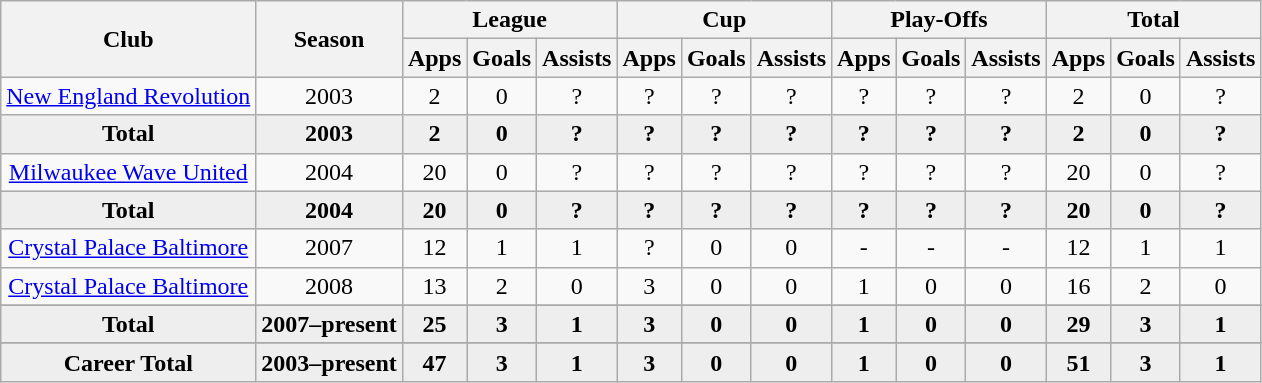<table class="wikitable" style="text-align: center;">
<tr>
<th rowspan="2">Club</th>
<th rowspan="2">Season</th>
<th colspan="3">League</th>
<th colspan="3">Cup</th>
<th colspan="3">Play-Offs</th>
<th colspan="3">Total</th>
</tr>
<tr>
<th>Apps</th>
<th>Goals</th>
<th>Assists</th>
<th>Apps</th>
<th>Goals</th>
<th>Assists</th>
<th>Apps</th>
<th>Goals</th>
<th>Assists</th>
<th>Apps</th>
<th>Goals</th>
<th>Assists</th>
</tr>
<tr>
<td rowspan="1" valign="top"><a href='#'>New England Revolution</a></td>
<td>2003</td>
<td>2</td>
<td>0</td>
<td>?</td>
<td>?</td>
<td>?</td>
<td>?</td>
<td>?</td>
<td>?</td>
<td>?</td>
<td>2</td>
<td>0</td>
<td>?</td>
</tr>
<tr style="font-weight:bold; background-color:#eeeeee;">
<td><strong>Total</strong></td>
<td>2003</td>
<td>2</td>
<td>0</td>
<td>?</td>
<td>?</td>
<td>?</td>
<td>?</td>
<td>?</td>
<td>?</td>
<td>?</td>
<td>2</td>
<td>0</td>
<td>?</td>
</tr>
<tr>
<td><a href='#'>Milwaukee Wave United</a></td>
<td>2004</td>
<td>20</td>
<td>0</td>
<td>?</td>
<td>?</td>
<td>?</td>
<td>?</td>
<td>?</td>
<td>?</td>
<td>?</td>
<td>20</td>
<td>0</td>
<td>?</td>
</tr>
<tr style="font-weight:bold; background-color:#eeeeee;">
<td><strong>Total</strong></td>
<td>2004</td>
<td>20</td>
<td>0</td>
<td>?</td>
<td>?</td>
<td>?</td>
<td>?</td>
<td>?</td>
<td>?</td>
<td>?</td>
<td>20</td>
<td>0</td>
<td>?</td>
</tr>
<tr>
<td><a href='#'>Crystal Palace Baltimore</a></td>
<td>2007</td>
<td>12</td>
<td>1</td>
<td>1</td>
<td>?</td>
<td>0</td>
<td>0</td>
<td>-</td>
<td>-</td>
<td>-</td>
<td>12</td>
<td>1</td>
<td>1</td>
</tr>
<tr>
<td><a href='#'>Crystal Palace Baltimore</a></td>
<td>2008</td>
<td>13</td>
<td>2</td>
<td>0</td>
<td>3</td>
<td>0</td>
<td>0</td>
<td>1</td>
<td>0</td>
<td>0</td>
<td>16</td>
<td>2</td>
<td>0</td>
</tr>
<tr>
</tr>
<tr style="font-weight:bold; background-color:#eeeeee;">
<td><strong>Total</strong></td>
<td>2007–present</td>
<td>25</td>
<td>3</td>
<td>1</td>
<td>3</td>
<td>0</td>
<td>0</td>
<td>1</td>
<td>0</td>
<td>0</td>
<td>29</td>
<td>3</td>
<td>1</td>
</tr>
<tr>
</tr>
<tr style="font-weight:bold; background-color:#eeeeee;#">
<td><strong>Career Total</strong></td>
<td>2003–present</td>
<td>47</td>
<td>3</td>
<td>1</td>
<td>3</td>
<td>0</td>
<td>0</td>
<td>1</td>
<td>0</td>
<td>0</td>
<td>51</td>
<td>3</td>
<td>1</td>
</tr>
</table>
